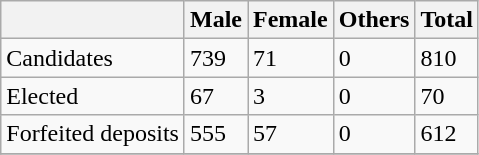<table class="wikitable sortable">
<tr>
<th></th>
<th>Male</th>
<th>Female</th>
<th>Others</th>
<th>Total</th>
</tr>
<tr>
<td>Candidates</td>
<td>739</td>
<td>71</td>
<td>0</td>
<td>810</td>
</tr>
<tr>
<td>Elected</td>
<td>67</td>
<td>3</td>
<td>0</td>
<td>70</td>
</tr>
<tr>
<td>Forfeited deposits</td>
<td>555</td>
<td>57</td>
<td>0</td>
<td>612</td>
</tr>
<tr>
</tr>
</table>
